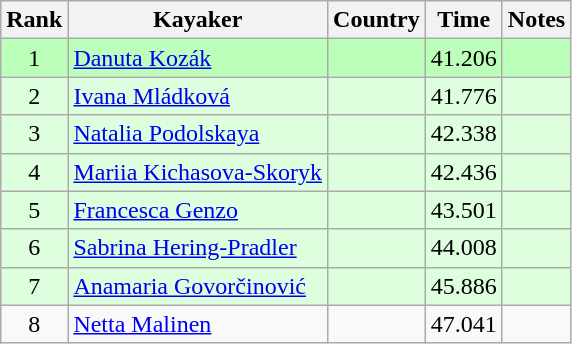<table class="wikitable" style="text-align:center">
<tr>
<th>Rank</th>
<th>Kayaker</th>
<th>Country</th>
<th>Time</th>
<th>Notes</th>
</tr>
<tr bgcolor=bbffbb>
<td>1</td>
<td align="left"><a href='#'>Danuta Kozák</a></td>
<td align="left"></td>
<td>41.206</td>
<td></td>
</tr>
<tr bgcolor=ddffdd>
<td>2</td>
<td align="left"><a href='#'>Ivana Mládková</a></td>
<td align="left"></td>
<td>41.776</td>
<td></td>
</tr>
<tr bgcolor=ddffdd>
<td>3</td>
<td align="left"><a href='#'>Natalia Podolskaya</a></td>
<td align="left"></td>
<td>42.338</td>
<td></td>
</tr>
<tr bgcolor=ddffdd>
<td>4</td>
<td align="left"><a href='#'>Mariia Kichasova-Skoryk</a></td>
<td align="left"></td>
<td>42.436</td>
<td></td>
</tr>
<tr bgcolor=ddffdd>
<td>5</td>
<td align="left"><a href='#'>Francesca Genzo</a></td>
<td align="left"></td>
<td>43.501</td>
<td></td>
</tr>
<tr bgcolor=ddffdd>
<td>6</td>
<td align="left"><a href='#'>Sabrina Hering-Pradler</a></td>
<td align="left"></td>
<td>44.008</td>
<td></td>
</tr>
<tr bgcolor=ddffdd>
<td>7</td>
<td align="left"><a href='#'>Anamaria Govorčinović</a></td>
<td align="left"></td>
<td>45.886</td>
<td></td>
</tr>
<tr>
<td>8</td>
<td align="left"><a href='#'>Netta Malinen</a></td>
<td align="left"></td>
<td>47.041</td>
<td></td>
</tr>
</table>
